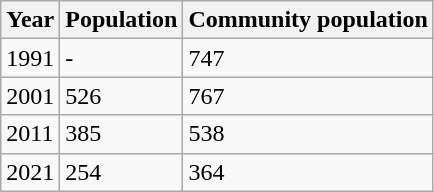<table class=wikitable>
<tr>
<th>Year</th>
<th>Population</th>
<th>Community population</th>
</tr>
<tr>
<td>1991</td>
<td>-</td>
<td>747</td>
</tr>
<tr>
<td>2001</td>
<td>526</td>
<td>767</td>
</tr>
<tr>
<td>2011</td>
<td>385</td>
<td>538</td>
</tr>
<tr>
<td>2021</td>
<td>254</td>
<td>364</td>
</tr>
</table>
